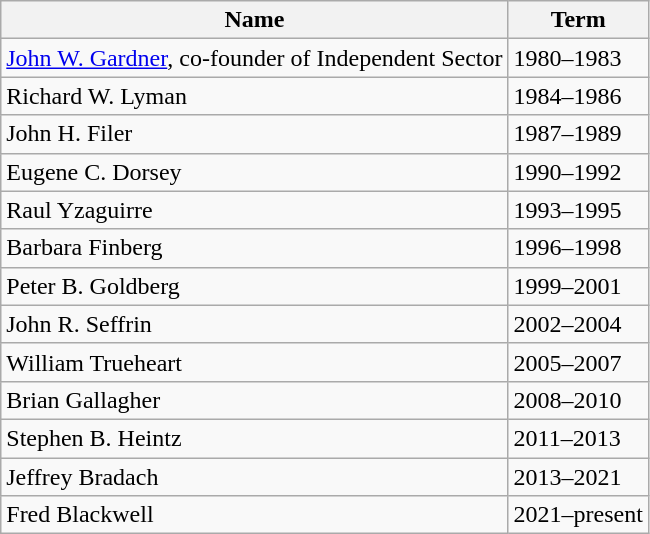<table class="wikitable">
<tr>
<th>Name</th>
<th>Term</th>
</tr>
<tr>
<td><a href='#'>John W. Gardner</a>, co-founder of Independent Sector</td>
<td>1980–1983</td>
</tr>
<tr>
<td>Richard W. Lyman</td>
<td>1984–1986</td>
</tr>
<tr>
<td>John H. Filer</td>
<td>1987–1989</td>
</tr>
<tr>
<td>Eugene C. Dorsey</td>
<td>1990–1992</td>
</tr>
<tr>
<td>Raul Yzaguirre</td>
<td>1993–1995</td>
</tr>
<tr>
<td>Barbara Finberg</td>
<td>1996–1998</td>
</tr>
<tr>
<td>Peter B. Goldberg</td>
<td>1999–2001</td>
</tr>
<tr>
<td>John R. Seffrin</td>
<td>2002–2004</td>
</tr>
<tr>
<td>William Trueheart</td>
<td>2005–2007</td>
</tr>
<tr>
<td>Brian Gallagher</td>
<td>2008–2010</td>
</tr>
<tr>
<td>Stephen B. Heintz</td>
<td>2011–2013</td>
</tr>
<tr>
<td>Jeffrey Bradach</td>
<td>2013–2021</td>
</tr>
<tr>
<td>Fred Blackwell</td>
<td>2021–present</td>
</tr>
</table>
